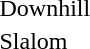<table>
<tr>
<td>Downhill</td>
<td></td>
<td></td>
<td></td>
</tr>
<tr>
<td>Slalom</td>
<td></td>
<td></td>
<td></td>
</tr>
</table>
